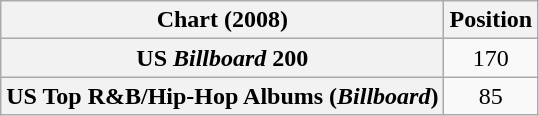<table class="wikitable sortable plainrowheaders" style="text-align:center">
<tr>
<th scope="col">Chart (2008)</th>
<th scope="col">Position</th>
</tr>
<tr>
<th scope="row">US <em>Billboard</em> 200</th>
<td>170</td>
</tr>
<tr>
<th scope="row">US Top R&B/Hip-Hop Albums (<em>Billboard</em>)</th>
<td>85</td>
</tr>
</table>
